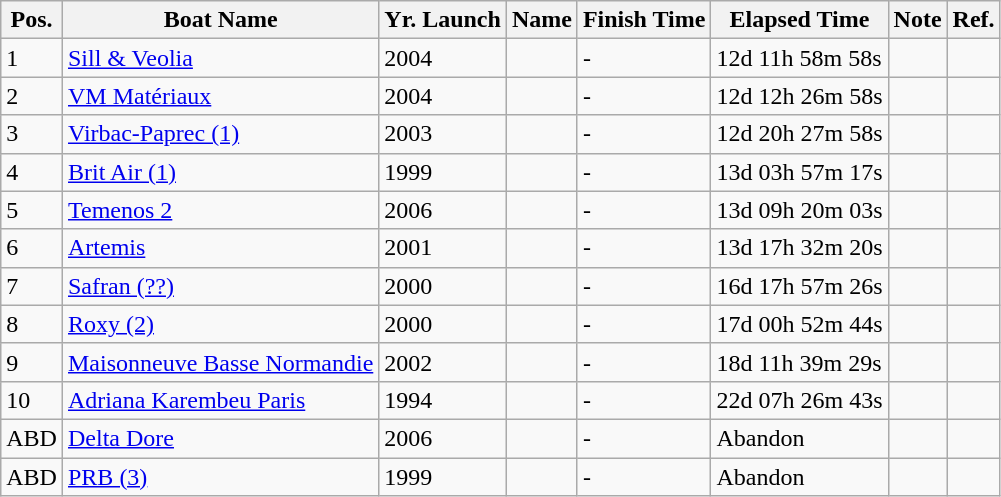<table class="wikitable sortable">
<tr>
<th>Pos.</th>
<th>Boat Name</th>
<th>Yr. Launch</th>
<th>Name</th>
<th>Finish Time</th>
<th>Elapsed Time</th>
<th>Note</th>
<th>Ref.</th>
</tr>
<tr>
<td>1</td>
<td><a href='#'>Sill & Veolia</a></td>
<td>2004</td>
<td></td>
<td>-</td>
<td>12d 11h 58m 58s</td>
<td></td>
<td></td>
</tr>
<tr>
<td>2</td>
<td><a href='#'>VM Matériaux</a></td>
<td>2004</td>
<td></td>
<td>-</td>
<td>12d 12h 26m 58s</td>
<td></td>
<td></td>
</tr>
<tr>
<td>3</td>
<td><a href='#'>Virbac-Paprec (1)</a></td>
<td>2003</td>
<td></td>
<td>-</td>
<td>12d 20h 27m 58s</td>
<td></td>
<td></td>
</tr>
<tr>
<td>4</td>
<td><a href='#'>Brit Air (1)</a></td>
<td>1999</td>
<td></td>
<td>-</td>
<td>13d 03h 57m 17s</td>
<td></td>
<td></td>
</tr>
<tr>
<td>5</td>
<td><a href='#'>Temenos 2</a></td>
<td>2006</td>
<td></td>
<td>-</td>
<td>13d 09h 20m 03s</td>
<td></td>
<td></td>
</tr>
<tr>
<td>6</td>
<td><a href='#'>Artemis</a></td>
<td>2001</td>
<td></td>
<td>-</td>
<td>13d 17h 32m 20s</td>
<td></td>
<td></td>
</tr>
<tr>
<td>7</td>
<td><a href='#'>Safran (??)</a></td>
<td>2000</td>
<td></td>
<td>-</td>
<td>16d 17h 57m 26s</td>
<td></td>
<td></td>
</tr>
<tr>
<td>8</td>
<td><a href='#'>Roxy (2)</a></td>
<td>2000</td>
<td></td>
<td>-</td>
<td>17d 00h 52m 44s</td>
<td></td>
<td></td>
</tr>
<tr>
<td>9</td>
<td><a href='#'>Maisonneuve Basse Normandie</a></td>
<td>2002</td>
<td></td>
<td>-</td>
<td>18d 11h 39m 29s</td>
<td></td>
<td></td>
</tr>
<tr>
<td>10</td>
<td><a href='#'>Adriana Karembeu Paris</a></td>
<td>1994</td>
<td></td>
<td>-</td>
<td>22d 07h 26m 43s</td>
<td></td>
<td></td>
</tr>
<tr>
<td>ABD</td>
<td><a href='#'>Delta Dore</a></td>
<td>2006</td>
<td></td>
<td>-</td>
<td>Abandon</td>
<td></td>
<td></td>
</tr>
<tr>
<td>ABD</td>
<td><a href='#'>PRB (3)</a></td>
<td>1999</td>
<td></td>
<td>-</td>
<td>Abandon</td>
<td></td>
<td></td>
</tr>
</table>
